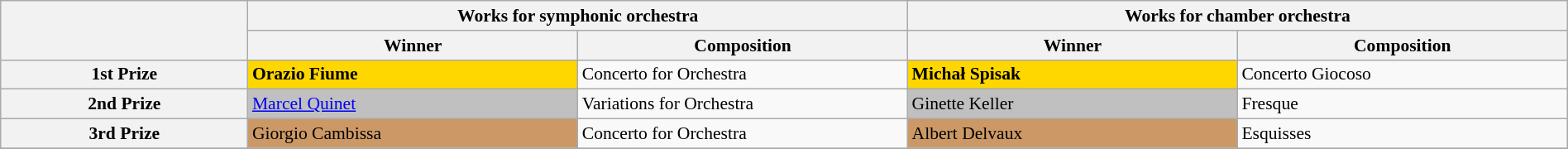<table class="wikitable" style="font-size: 90%; width: 100%;">
<tr>
<th rowspan="2" width="15%"></th>
<th colspan="2">Works for symphonic orchestra</th>
<th colspan="2">Works for chamber orchestra</th>
</tr>
<tr>
<th width="20%">Winner</th>
<th width="20%">Composition</th>
<th width="20%">Winner</th>
<th width="20%">Composition</th>
</tr>
<tr>
<th>1st Prize</th>
<td bgcolor="gold"> <strong>Orazio Fiume</strong></td>
<td>Concerto for Orchestra</td>
<td bgcolor="gold"> <strong>Michał Spisak</strong></td>
<td>Concerto Giocoso</td>
</tr>
<tr>
<th>2nd Prize</th>
<td bgcolor="silver"> <a href='#'>Marcel Quinet</a></td>
<td>Variations for Orchestra</td>
<td bgcolor="silver"> Ginette Keller</td>
<td>Fresque</td>
</tr>
<tr>
<th>3rd Prize</th>
<td bgcolor="cc9966"> Giorgio Cambissa</td>
<td>Concerto for Orchestra</td>
<td bgcolor="cc9966"> Albert Delvaux</td>
<td>Esquisses</td>
</tr>
<tr>
</tr>
</table>
